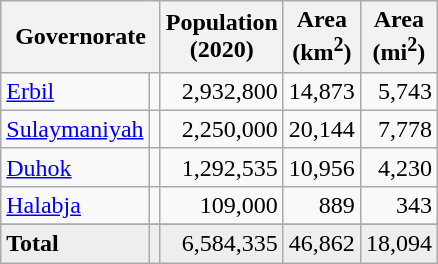<table class="wikitable sortable">
<tr>
<th class="unsortable" colspan="2">Governorate</th>
<th>Population<br>(2020)</th>
<th>Area<br>(km<sup>2</sup>)</th>
<th>Area<br>(mi<sup>2</sup>)</th>
</tr>
<tr>
<td><a href='#'>Erbil</a></td>
<td style="direction:rtl"></td>
<td align="right">2,932,800</td>
<td align="right">14,873</td>
<td align="right">5,743</td>
</tr>
<tr>
<td><a href='#'>Sulaymaniyah</a></td>
<td style="direction:rtl"></td>
<td align="right">2,250,000</td>
<td align="right">20,144</td>
<td align="right">7,778</td>
</tr>
<tr>
<td><a href='#'>Duhok</a></td>
<td style="direction:rtl"></td>
<td align="right">1,292,535</td>
<td align="right">10,956</td>
<td align="right">4,230</td>
</tr>
<tr>
<td><a href='#'>Halabja</a></td>
<td style="direction:rtl"></td>
<td align="right">109,000</td>
<td align="right">889</td>
<td align="right">343</td>
</tr>
<tr>
</tr>
<tr style="background: #eee;" | class="sortbottom">
<td><strong>Total</strong></td>
<td></td>
<td align="right">6,584,335</td>
<td align="right">46,862</td>
<td align="right">18,094</td>
</tr>
</table>
